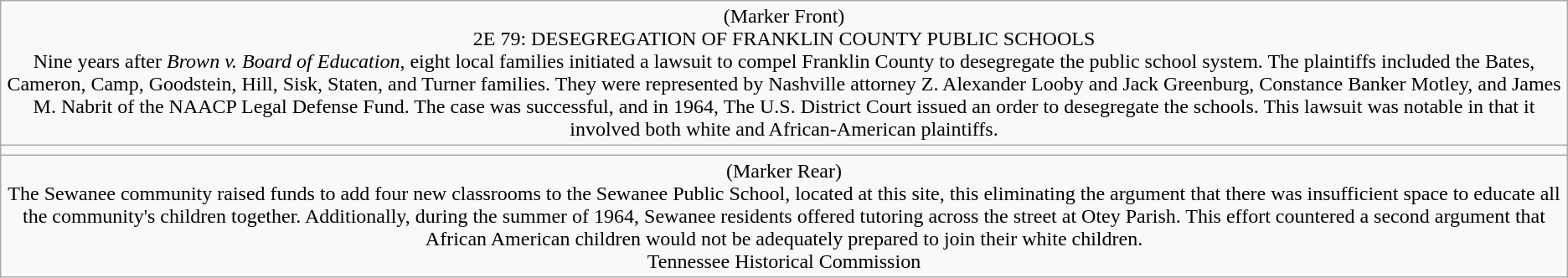<table class="wikitable" style="text-align:center;">
<tr>
<td>(Marker Front)<br>2E 79: DESEGREGATION OF FRANKLIN COUNTY PUBLIC SCHOOLS<br>Nine years after <em>Brown v. Board of Education</em>, eight local families initiated a lawsuit to compel Franklin County to desegregate the public school system.  The plaintiffs included the Bates, Cameron, Camp, Goodstein, Hill, Sisk, Staten, and Turner families. They were represented by Nashville attorney Z. Alexander Looby and Jack Greenburg, Constance Banker Motley, and James M. Nabrit of the NAACP Legal Defense Fund.  The case was successful, and in 1964, The U.S. District Court issued an order to desegregate the schools.  This lawsuit was notable in that it involved both white and African-American plaintiffs.</td>
</tr>
<tr>
<td></td>
</tr>
<tr>
<td>(Marker Rear)<br>The Sewanee community raised funds to add four new classrooms to the Sewanee Public School, located at this site, this eliminating the argument that there was insufficient space to educate all the community's children together.  Additionally, during the summer of 1964, Sewanee residents offered tutoring across the street at Otey Parish. This effort countered a second argument that African American children would not be adequately prepared to join their white children.<br>Tennessee Historical Commission</td>
</tr>
</table>
